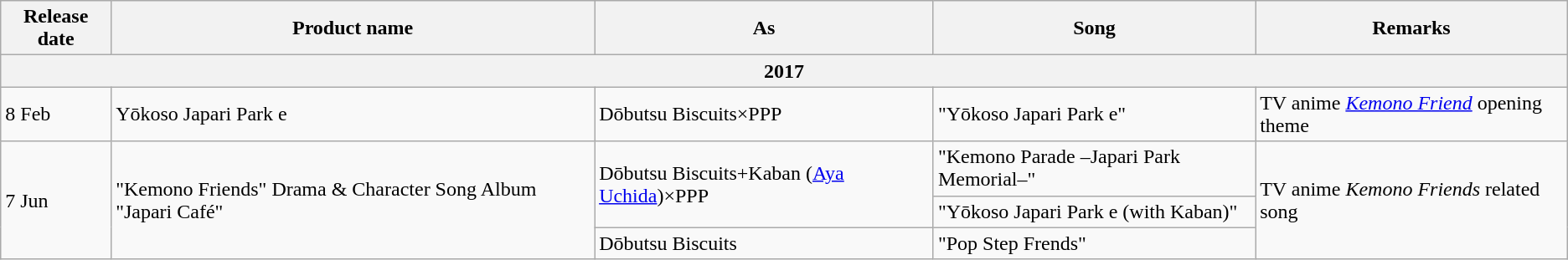<table class="wikitable">
<tr>
<th>Release date</th>
<th>Product name</th>
<th>As</th>
<th>Song</th>
<th>Remarks</th>
</tr>
<tr>
<th colspan="5">2017</th>
</tr>
<tr>
<td>8 Feb</td>
<td>Yōkoso Japari Park e</td>
<td>Dōbutsu Biscuits×PPP</td>
<td>"Yōkoso Japari Park e"</td>
<td>TV anime <em><a href='#'>Kemono Friend</a></em> opening theme</td>
</tr>
<tr>
<td rowspan="3">7 Jun</td>
<td rowspan="3">"Kemono Friends" Drama & Character Song Album "Japari Café"</td>
<td rowspan="2">Dōbutsu Biscuits+Kaban (<a href='#'>Aya Uchida</a>)×PPP</td>
<td>"Kemono Parade –Japari Park Memorial–"</td>
<td rowspan="3">TV anime <em>Kemono Friends</em> related song</td>
</tr>
<tr>
<td>"Yōkoso Japari Park e (with Kaban)"</td>
</tr>
<tr>
<td>Dōbutsu Biscuits</td>
<td>"Pop Step Frends"</td>
</tr>
</table>
